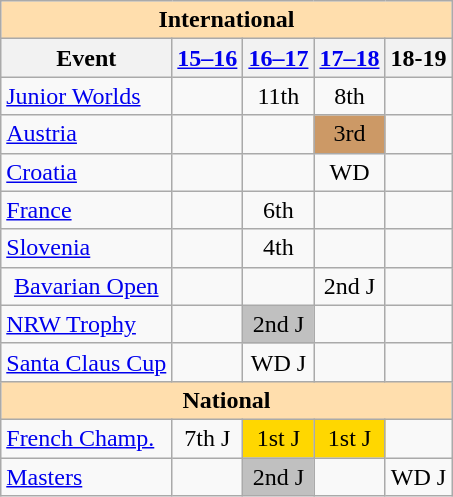<table class="wikitable" style="text-align:center">
<tr>
<th colspan="5" style="background-color: #ffdead; " align="center">International</th>
</tr>
<tr>
<th>Event</th>
<th><a href='#'>15–16</a></th>
<th><a href='#'>16–17</a></th>
<th><a href='#'>17–18</a></th>
<th>18-19</th>
</tr>
<tr>
<td align=left><a href='#'>Junior Worlds</a></td>
<td></td>
<td>11th</td>
<td>8th</td>
<td></td>
</tr>
<tr>
<td align=left> <a href='#'>Austria</a></td>
<td></td>
<td></td>
<td bgcolor=cc9966>3rd</td>
<td></td>
</tr>
<tr>
<td align=left> <a href='#'>Croatia</a></td>
<td></td>
<td></td>
<td>WD</td>
<td></td>
</tr>
<tr>
<td align=left> <a href='#'>France</a></td>
<td></td>
<td>6th</td>
<td></td>
<td></td>
</tr>
<tr>
<td align=left> <a href='#'>Slovenia</a></td>
<td></td>
<td>4th</td>
<td></td>
<td></td>
</tr>
<tr>
<td><a href='#'>Bavarian Open</a></td>
<td></td>
<td></td>
<td>2nd J</td>
<td></td>
</tr>
<tr>
<td align="left"><a href='#'>NRW Trophy</a></td>
<td></td>
<td bgcolor="silver">2nd J</td>
<td></td>
<td></td>
</tr>
<tr>
<td><a href='#'>Santa Claus Cup</a></td>
<td></td>
<td>WD J</td>
<td></td>
<td></td>
</tr>
<tr>
<th colspan="5" style="background-color: #ffdead; " align="center">National</th>
</tr>
<tr>
<td align="left"><a href='#'>French Champ.</a></td>
<td>7th J</td>
<td bgcolor="gold">1st J</td>
<td bgcolor="gold">1st J</td>
<td></td>
</tr>
<tr>
<td align="left"><a href='#'>Masters</a></td>
<td></td>
<td bgcolor="silver">2nd J</td>
<td></td>
<td>WD J</td>
</tr>
</table>
